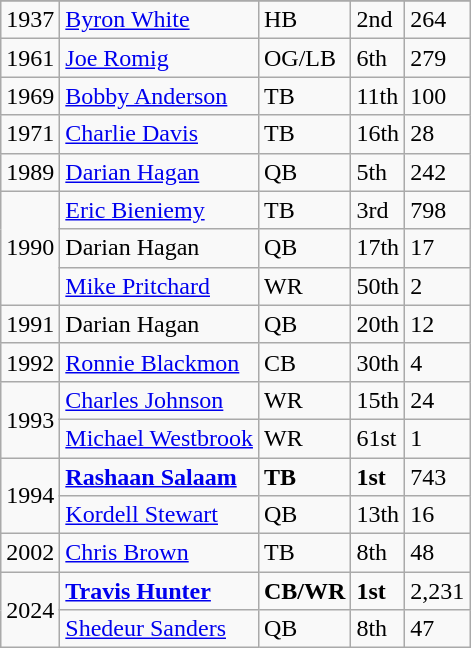<table class="wikitable">
<tr>
</tr>
<tr>
<td>1937</td>
<td><a href='#'>Byron White</a></td>
<td>HB</td>
<td>2nd</td>
<td>264</td>
</tr>
<tr>
<td>1961</td>
<td><a href='#'>Joe Romig</a></td>
<td>OG/LB</td>
<td>6th</td>
<td>279</td>
</tr>
<tr>
<td>1969</td>
<td><a href='#'>Bobby Anderson</a></td>
<td>TB</td>
<td>11th</td>
<td>100</td>
</tr>
<tr>
<td>1971</td>
<td><a href='#'>Charlie Davis</a></td>
<td>TB</td>
<td>16th</td>
<td>28</td>
</tr>
<tr>
<td>1989</td>
<td><a href='#'>Darian Hagan</a></td>
<td>QB</td>
<td>5th</td>
<td>242</td>
</tr>
<tr>
<td rowspan="3">1990</td>
<td><a href='#'>Eric Bieniemy</a></td>
<td>TB</td>
<td>3rd</td>
<td>798</td>
</tr>
<tr>
<td>Darian Hagan</td>
<td>QB</td>
<td>17th</td>
<td>17</td>
</tr>
<tr>
<td><a href='#'>Mike Pritchard</a></td>
<td>WR</td>
<td>50th</td>
<td>2</td>
</tr>
<tr>
<td>1991</td>
<td>Darian Hagan</td>
<td>QB</td>
<td>20th</td>
<td>12</td>
</tr>
<tr>
<td>1992</td>
<td><a href='#'>Ronnie Blackmon</a></td>
<td>CB</td>
<td>30th</td>
<td>4</td>
</tr>
<tr>
<td rowspan="2">1993</td>
<td><a href='#'>Charles Johnson</a></td>
<td>WR</td>
<td>15th</td>
<td>24</td>
</tr>
<tr>
<td><a href='#'>Michael Westbrook</a></td>
<td>WR</td>
<td>61st</td>
<td>1</td>
</tr>
<tr>
<td rowspan="2">1994</td>
<td><strong><a href='#'>Rashaan Salaam</a></strong></td>
<td><strong>TB</strong></td>
<td><strong>1st</strong></td>
<td>743</td>
</tr>
<tr>
<td><a href='#'>Kordell Stewart</a></td>
<td>QB</td>
<td>13th</td>
<td>16</td>
</tr>
<tr>
<td>2002</td>
<td><a href='#'>Chris Brown</a></td>
<td>TB</td>
<td>8th</td>
<td>48</td>
</tr>
<tr>
<td rowspan=2>2024</td>
<td><strong><a href='#'>Travis Hunter</a></strong></td>
<td><strong>CB/WR</strong></td>
<td><strong>1st</strong></td>
<td>2,231</td>
</tr>
<tr>
<td><a href='#'>Shedeur Sanders</a></td>
<td>QB</td>
<td>8th</td>
<td>47</td>
</tr>
</table>
